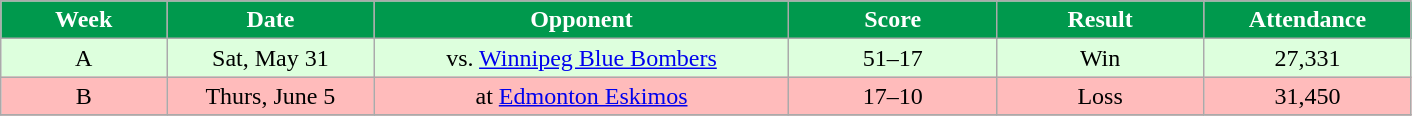<table class="wikitable sortable">
<tr>
<th style="background:#00994D;color:white;" width="8%">Week</th>
<th style="background:#00994D;color:white;" width="10%">Date</th>
<th style="background:#00994D;color:white;" width="20%">Opponent</th>
<th style="background:#00994D;color:white;" width="10%">Score</th>
<th style="background:#00994D;color:white;" width="10%">Result</th>
<th style="background:#00994D;color:white;" width="10%">Attendance</th>
</tr>
<tr align="center" bgcolor="#DDFFDD">
<td>A</td>
<td>Sat, May 31</td>
<td>vs. <a href='#'>Winnipeg Blue Bombers</a></td>
<td>51–17</td>
<td>Win</td>
<td>27,331</td>
</tr>
<tr align="center" bgcolor="#ffbbbb">
<td>B</td>
<td>Thurs, June 5</td>
<td>at <a href='#'>Edmonton Eskimos</a></td>
<td>17–10</td>
<td>Loss</td>
<td>31,450</td>
</tr>
<tr>
</tr>
</table>
